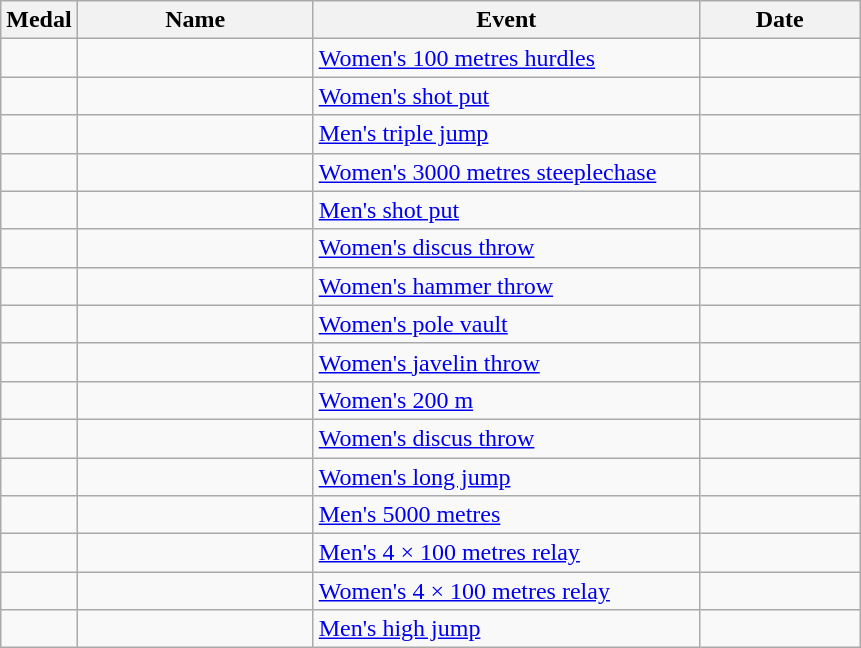<table class="wikitable sortable" style="font-size:100%">
<tr>
<th>Medal</th>
<th width=150>Name</th>
<th width=250>Event</th>
<th width=100>Date</th>
</tr>
<tr>
<td></td>
<td></td>
<td><a href='#'>Women's 100 metres hurdles</a></td>
<td></td>
</tr>
<tr>
<td></td>
<td></td>
<td><a href='#'>Women's shot put</a></td>
<td></td>
</tr>
<tr>
<td></td>
<td></td>
<td><a href='#'>Men's triple jump</a></td>
<td></td>
</tr>
<tr>
<td></td>
<td></td>
<td><a href='#'>Women's 3000 metres steeplechase</a></td>
<td></td>
</tr>
<tr>
<td></td>
<td></td>
<td><a href='#'>Men's shot put</a></td>
<td></td>
</tr>
<tr>
<td></td>
<td></td>
<td><a href='#'>Women's discus throw</a></td>
<td></td>
</tr>
<tr>
<td></td>
<td></td>
<td><a href='#'>Women's hammer throw</a></td>
<td></td>
</tr>
<tr>
<td></td>
<td></td>
<td><a href='#'>Women's pole vault</a></td>
<td></td>
</tr>
<tr>
<td></td>
<td></td>
<td><a href='#'>Women's javelin throw</a></td>
<td></td>
</tr>
<tr>
<td></td>
<td></td>
<td><a href='#'>Women's 200 m</a></td>
<td></td>
</tr>
<tr>
<td></td>
<td></td>
<td><a href='#'>Women's discus throw</a></td>
<td></td>
</tr>
<tr>
<td></td>
<td></td>
<td><a href='#'>Women's long jump</a></td>
<td></td>
</tr>
<tr>
<td></td>
<td></td>
<td><a href='#'>Men's 5000 metres</a></td>
<td></td>
</tr>
<tr>
<td></td>
<td><br></td>
<td><a href='#'>Men's 4 × 100 metres relay</a></td>
<td></td>
</tr>
<tr>
<td></td>
<td><br></td>
<td><a href='#'>Women's 4 × 100 metres relay</a></td>
<td></td>
</tr>
<tr>
<td></td>
<td></td>
<td><a href='#'>Men's high jump</a></td>
<td></td>
</tr>
</table>
